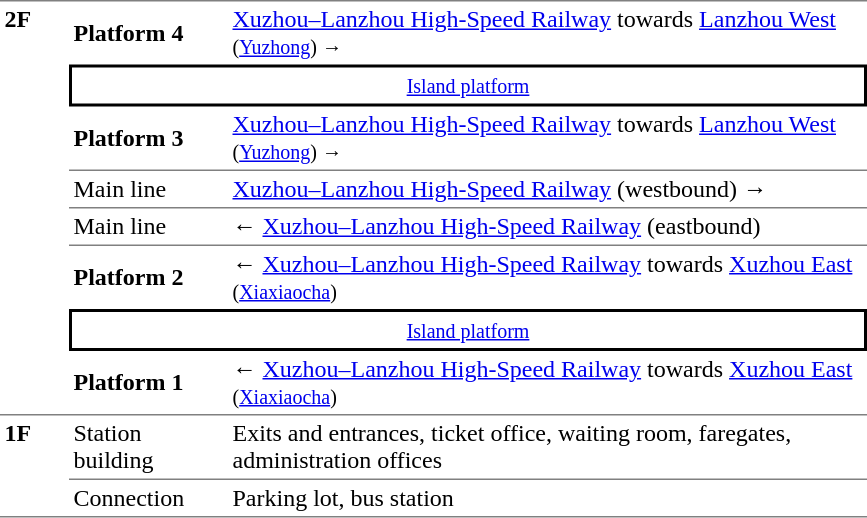<table table border=0 cellspacing=0 cellpadding=3>
<tr>
<td style="border-top:solid 1px gray;border-bottom:solid 1px gray;" width=40 rowspan=8 valign=top><strong>2F</strong></td>
<td style="border-top:solid 1px gray;" width=100><strong>Platform 4</strong></td>
<td style="border-top:solid 1px gray;" width=420> <a href='#'>Xuzhou–Lanzhou High-Speed Railway</a> towards <a href='#'>Lanzhou West</a> <small>(<a href='#'>Yuzhong</a>) →</small></td>
</tr>
<tr>
<td style="border-top:solid 2px black;border-right:solid 2px black;border-left:solid 2px black;border-bottom:solid 2px black;text-align:center;" colspan=2><small><a href='#'>Island platform</a></small></td>
</tr>
<tr>
<td style="border-bottom:solid 1px gray;"><strong>Platform 3</strong></td>
<td style="border-bottom:solid 1px gray;"> <a href='#'>Xuzhou–Lanzhou High-Speed Railway</a> towards <a href='#'>Lanzhou West</a> <small>(<a href='#'>Yuzhong</a>) →</small></td>
</tr>
<tr>
<td style="border-bottom:solid 1px gray;">Main line</td>
<td style="border-bottom:solid 1px gray;"> <a href='#'>Xuzhou–Lanzhou High-Speed Railway</a> (westbound) →</td>
</tr>
<tr>
<td style="border-bottom:solid 1px gray;">Main line</td>
<td style="border-bottom:solid 1px gray;">← <a href='#'>Xuzhou–Lanzhou High-Speed Railway</a> (eastbound)</td>
</tr>
<tr>
<td><strong>Platform 2</strong></td>
<td>← <a href='#'>Xuzhou–Lanzhou High-Speed Railway</a> towards <a href='#'>Xuzhou East</a> <small>(<a href='#'>Xiaxiaocha</a>)</small></td>
</tr>
<tr>
<td style="border-top:solid 2px black;border-right:solid 2px black;border-left:solid 2px black;border-bottom:solid 2px black;text-align:center;" colspan=2><small><a href='#'>Island platform</a></small></td>
</tr>
<tr>
<td style="border-bottom:solid 1px gray;"><strong>Platform 1</strong></td>
<td style="border-bottom:solid 1px gray;">← <a href='#'>Xuzhou–Lanzhou High-Speed Railway</a> towards <a href='#'>Xuzhou East</a> <small>(<a href='#'>Xiaxiaocha</a>)</small></td>
</tr>
<tr>
<td style="border-bottom:solid 1px gray;" rowspan=2 valign=top><strong>1F</strong></td>
<td style="border-bottom:solid 1px gray;">Station building</td>
<td style="border-bottom:solid 1px gray;">Exits and entrances, ticket office, waiting room, faregates, administration offices</td>
</tr>
<tr>
<td style="border-bottom:solid 1px gray;">Connection</td>
<td style="border-bottom:solid 1px gray;">Parking lot, bus station</td>
</tr>
</table>
